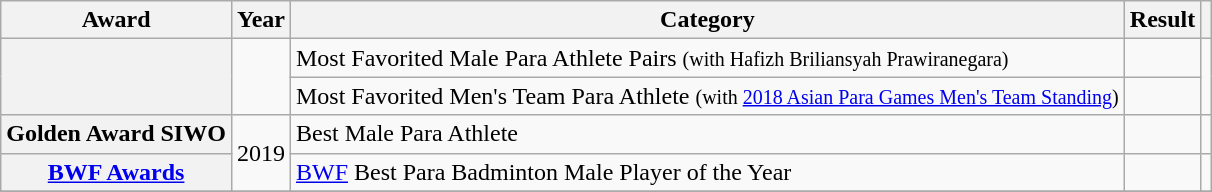<table class="wikitable plainrowheaders sortable">
<tr>
<th scope="col">Award</th>
<th scope="col">Year</th>
<th scope="col">Category</th>
<th scope="col">Result</th>
<th scope="col" class="unsortable"></th>
</tr>
<tr>
<th rowspan="2" scope="row"></th>
<td rowspan="2"></td>
<td>Most Favorited Male Para Athlete Pairs <small>(with Hafizh Briliansyah Prawiranegara)</small></td>
<td></td>
<td rowspan="2" style="text-align:center;"></td>
</tr>
<tr>
<td>Most Favorited Men's Team Para Athlete <small>(with <a href='#'>2018 Asian Para Games Men's Team Standing</a>)</small></td>
<td></td>
</tr>
<tr>
<th scope="row">Golden Award SIWO </th>
<td rowspan="2">2019</td>
<td>Best Male Para Athlete</td>
<td></td>
<td style="text-align:center;"></td>
</tr>
<tr>
<th scope="row"><a href='#'>BWF Awards</a></th>
<td><a href='#'>BWF</a> Best Para Badminton Male Player of the Year</td>
<td></td>
<td style="text-align:center;"></td>
</tr>
<tr>
</tr>
</table>
